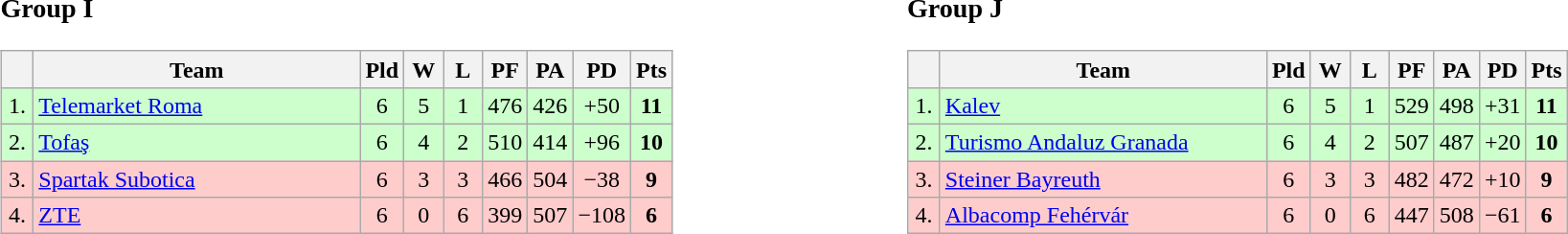<table>
<tr>
<td style="vertical-align:top; width:33%;"><br><h3>Group I</h3><table class="wikitable" style="text-align:center">
<tr>
<th width=15></th>
<th width=220>Team</th>
<th width=20>Pld</th>
<th width="20">W</th>
<th width="20">L</th>
<th width="20">PF</th>
<th width="20">PA</th>
<th width="20">PD</th>
<th width="20">Pts</th>
</tr>
<tr style="background:#cfc;">
<td>1.</td>
<td align=left> <a href='#'>Telemarket Roma</a></td>
<td>6</td>
<td>5</td>
<td>1</td>
<td>476</td>
<td>426</td>
<td>+50</td>
<td><strong>11</strong></td>
</tr>
<tr style="background:#cfc;">
<td>2.</td>
<td align=left> <a href='#'>Tofaş</a></td>
<td>6</td>
<td>4</td>
<td>2</td>
<td>510</td>
<td>414</td>
<td>+96</td>
<td><strong>10</strong></td>
</tr>
<tr style="background:#fcc;">
<td>3.</td>
<td align=left> <a href='#'>Spartak Subotica</a></td>
<td>6</td>
<td>3</td>
<td>3</td>
<td>466</td>
<td>504</td>
<td>−38</td>
<td><strong>9</strong></td>
</tr>
<tr style="background:#fcc;">
<td>4.</td>
<td align=left> <a href='#'>ZTE</a></td>
<td>6</td>
<td>0</td>
<td>6</td>
<td>399</td>
<td>507</td>
<td>−108</td>
<td><strong>6</strong></td>
</tr>
</table>
</td>
<td style="vertical-align:top; width:33%;"><br><h3>Group J</h3><table class="wikitable" style="text-align:center">
<tr>
<th width=15></th>
<th width=220>Team</th>
<th width=20>Pld</th>
<th width="20">W</th>
<th width="20">L</th>
<th width="20">PF</th>
<th width="20">PA</th>
<th width="20">PD</th>
<th width="20">Pts</th>
</tr>
<tr style="background:#cfc;">
<td>1.</td>
<td align=left> <a href='#'>Kalev</a></td>
<td>6</td>
<td>5</td>
<td>1</td>
<td>529</td>
<td>498</td>
<td>+31</td>
<td><strong>11</strong></td>
</tr>
<tr style="background:#cfc;">
<td>2.</td>
<td align=left> <a href='#'>Turismo Andaluz Granada</a></td>
<td>6</td>
<td>4</td>
<td>2</td>
<td>507</td>
<td>487</td>
<td>+20</td>
<td><strong>10</strong></td>
</tr>
<tr style="background:#fcc;">
<td>3.</td>
<td align=left> <a href='#'>Steiner Bayreuth</a></td>
<td>6</td>
<td>3</td>
<td>3</td>
<td>482</td>
<td>472</td>
<td>+10</td>
<td><strong>9</strong></td>
</tr>
<tr style="background:#fcc;">
<td>4.</td>
<td align=left> <a href='#'>Albacomp Fehérvár</a></td>
<td>6</td>
<td>0</td>
<td>6</td>
<td>447</td>
<td>508</td>
<td>−61</td>
<td><strong>6</strong></td>
</tr>
</table>
</td>
</tr>
</table>
